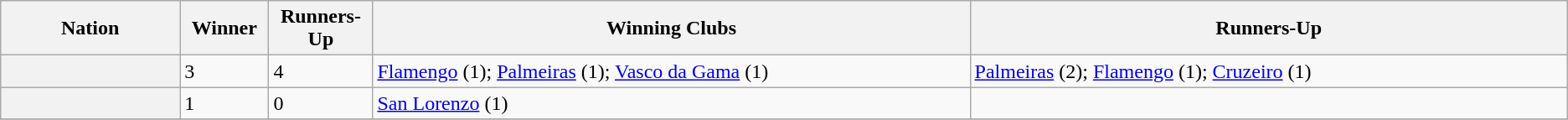<table class="wikitable plainrowheaders sortable">
<tr>
<th width=6%>Nation</th>
<th width=1%>Winner</th>
<th width=1%>Runners-Up</th>
<th class="unsortable" width=20%>Winning Clubs</th>
<th class="unsortable" width=20%>Runners-Up</th>
</tr>
<tr>
<th scope=row></th>
<td>3</td>
<td>4</td>
<td><a href='#'>Flamengo</a> (1); <a href='#'>Palmeiras</a> (1); <a href='#'>Vasco da Gama</a> (1)</td>
<td><a href='#'>Palmeiras</a> (2); <a href='#'>Flamengo</a> (1); <a href='#'>Cruzeiro</a> (1)</td>
</tr>
<tr>
<th scope=row></th>
<td>1</td>
<td>0</td>
<td><a href='#'>San Lorenzo</a> (1)</td>
<td></td>
</tr>
<tr>
</tr>
</table>
